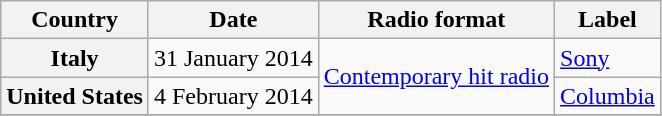<table class="wikitable plainrowheaders">
<tr>
<th scope="col">Country</th>
<th scope="col">Date</th>
<th scope="col">Radio format</th>
<th scope="col">Label</th>
</tr>
<tr>
<th scope="row">Italy</th>
<td>31 January 2014</td>
<td rowspan="2"><a href='#'>Contemporary hit radio</a></td>
<td><a href='#'>Sony</a></td>
</tr>
<tr>
<th scope="row">United States</th>
<td>4 February 2014</td>
<td><a href='#'>Columbia</a></td>
</tr>
<tr>
</tr>
</table>
